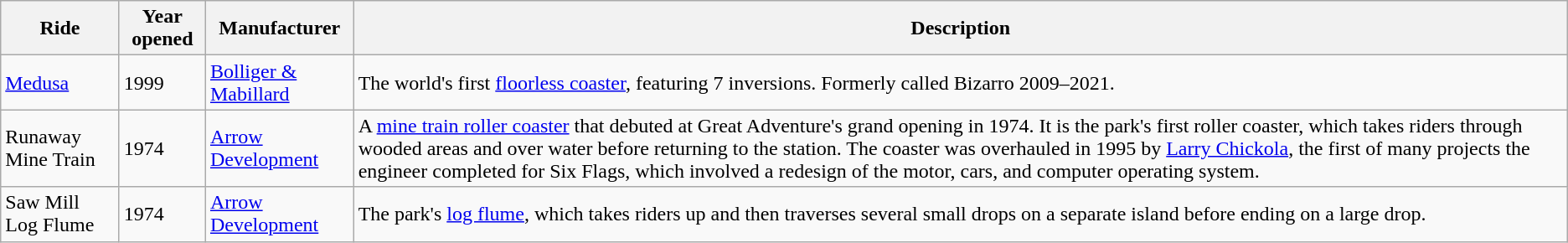<table class="wikitable sortable">
<tr>
<th>Ride</th>
<th>Year opened</th>
<th>Manufacturer</th>
<th>Description</th>
</tr>
<tr>
<td><a href='#'>Medusa</a></td>
<td>1999</td>
<td><a href='#'>Bolliger & Mabillard</a></td>
<td>The world's first <a href='#'>floorless coaster</a>, featuring 7 inversions. Formerly called Bizarro 2009–2021.</td>
</tr>
<tr>
<td>Runaway Mine Train</td>
<td>1974</td>
<td><a href='#'>Arrow Development</a></td>
<td>A <a href='#'>mine train roller coaster</a> that debuted at Great Adventure's grand opening in 1974. It is the park's first roller coaster, which takes riders through wooded areas and over water before returning to the station. The coaster was overhauled in 1995 by <a href='#'>Larry Chickola</a>, the first of many projects the engineer completed for Six Flags, which involved a redesign of the motor, cars, and computer operating system.</td>
</tr>
<tr>
<td>Saw Mill Log Flume</td>
<td>1974</td>
<td><a href='#'>Arrow Development</a></td>
<td>The park's <a href='#'>log flume</a>, which takes riders up and then traverses several small drops on a separate island before ending on a large drop.</td>
</tr>
</table>
